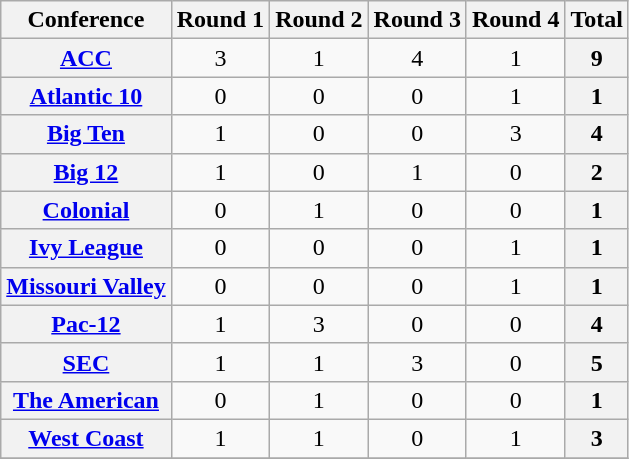<table class="wikitable sortable" style="text-align:center">
<tr>
<th>Conference</th>
<th>Round 1</th>
<th>Round 2</th>
<th>Round 3</th>
<th>Round 4</th>
<th>Total</th>
</tr>
<tr>
<th><a href='#'>ACC</a></th>
<td>3</td>
<td>1</td>
<td>4</td>
<td>1</td>
<th>9</th>
</tr>
<tr>
<th><a href='#'>Atlantic 10</a></th>
<td>0</td>
<td>0</td>
<td>0</td>
<td>1</td>
<th>1</th>
</tr>
<tr>
<th><a href='#'>Big Ten</a></th>
<td>1</td>
<td>0</td>
<td>0</td>
<td>3</td>
<th>4</th>
</tr>
<tr>
<th><a href='#'>Big 12</a></th>
<td>1</td>
<td>0</td>
<td>1</td>
<td>0</td>
<th>2</th>
</tr>
<tr>
<th><a href='#'>Colonial</a></th>
<td>0</td>
<td>1</td>
<td>0</td>
<td>0</td>
<th>1</th>
</tr>
<tr>
<th><a href='#'>Ivy League</a></th>
<td>0</td>
<td>0</td>
<td>0</td>
<td>1</td>
<th>1</th>
</tr>
<tr>
<th><a href='#'>Missouri Valley</a></th>
<td>0</td>
<td>0</td>
<td>0</td>
<td>1</td>
<th>1</th>
</tr>
<tr>
<th><a href='#'>Pac-12</a></th>
<td>1</td>
<td>3</td>
<td>0</td>
<td>0</td>
<th>4</th>
</tr>
<tr>
<th><a href='#'>SEC</a></th>
<td>1</td>
<td>1</td>
<td>3</td>
<td>0</td>
<th>5</th>
</tr>
<tr>
<th><a href='#'>The American</a></th>
<td>0</td>
<td>1</td>
<td>0</td>
<td>0</td>
<th>1</th>
</tr>
<tr>
<th><a href='#'>West Coast</a></th>
<td>1</td>
<td>1</td>
<td>0</td>
<td>1</td>
<th>3</th>
</tr>
<tr>
</tr>
</table>
